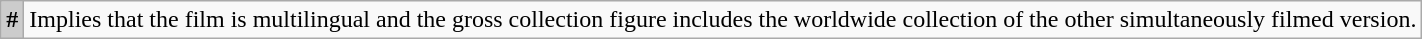<table class="wikitable">
<tr>
<td style="text-align:center; background:#ccc;"><strong>#</strong></td>
<td>Implies that the film is multilingual and the gross collection figure includes the worldwide collection of the other simultaneously filmed version.</td>
</tr>
</table>
